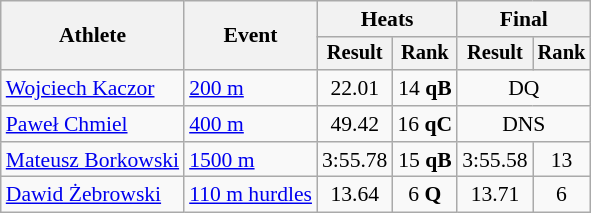<table class="wikitable" style="font-size:90%">
<tr>
<th rowspan=2>Athlete</th>
<th rowspan=2>Event</th>
<th colspan=2>Heats</th>
<th colspan=2>Final</th>
</tr>
<tr style="font-size:95%">
<th>Result</th>
<th>Rank</th>
<th>Result</th>
<th>Rank</th>
</tr>
<tr align=center>
<td align=left><a href='#'>Wojciech Kaczor</a></td>
<td align=left><a href='#'>200 m</a></td>
<td>22.01</td>
<td>14 <strong>qB</strong></td>
<td colspan=2>DQ</td>
</tr>
<tr align=center>
<td align=left><a href='#'>Paweł Chmiel</a></td>
<td align=left><a href='#'>400 m</a></td>
<td>49.42</td>
<td>16 <strong>qC</strong></td>
<td colspan=2>DNS</td>
</tr>
<tr align=center>
<td align=left><a href='#'>Mateusz Borkowski</a></td>
<td align=left><a href='#'>1500 m</a></td>
<td>3:55.78</td>
<td>15 <strong>qB</strong></td>
<td>3:55.58</td>
<td>13</td>
</tr>
<tr align=center>
<td align=left><a href='#'>Dawid Żebrowski</a></td>
<td align=left><a href='#'>110 m hurdles</a></td>
<td>13.64</td>
<td>6 <strong>Q</strong></td>
<td>13.71</td>
<td>6</td>
</tr>
</table>
